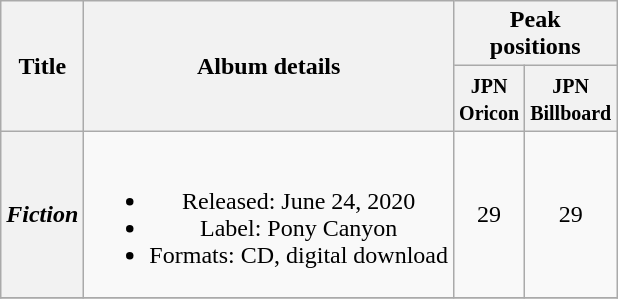<table class="wikitable plainrowheaders" style="text-align:center;">
<tr>
<th scope="col" rowspan="2">Title</th>
<th scope="col" rowspan="2">Album details</th>
<th scope="col" colspan="2">Peak <br> positions</th>
</tr>
<tr>
<th scope="col" colspan="1"><small>JPN<br>Oricon</small><br></th>
<th scope="col" colspan="1"><small>JPN<br>Billboard</small><br></th>
</tr>
<tr>
<th scope="row"><em>Fiction</em></th>
<td><br><ul><li>Released: June 24, 2020</li><li>Label: Pony Canyon</li><li>Formats: CD, digital download</li></ul></td>
<td>29</td>
<td>29</td>
</tr>
<tr>
</tr>
</table>
